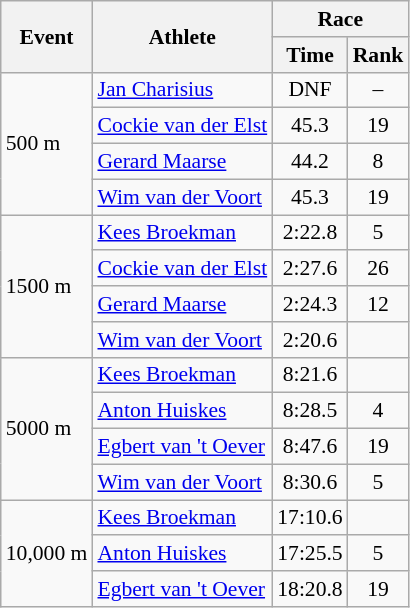<table class="wikitable" border="1" style="font-size:90%">
<tr>
<th rowspan=2>Event</th>
<th rowspan=2>Athlete</th>
<th colspan=2>Race</th>
</tr>
<tr>
<th>Time</th>
<th>Rank</th>
</tr>
<tr>
<td rowspan=4>500 m</td>
<td><a href='#'>Jan Charisius</a></td>
<td align=center>DNF</td>
<td align=center>–</td>
</tr>
<tr>
<td><a href='#'>Cockie van der Elst</a></td>
<td align=center>45.3</td>
<td align=center>19</td>
</tr>
<tr>
<td><a href='#'>Gerard Maarse</a></td>
<td align=center>44.2</td>
<td align=center>8</td>
</tr>
<tr>
<td><a href='#'>Wim van der Voort</a></td>
<td align=center>45.3</td>
<td align=center>19</td>
</tr>
<tr>
<td rowspan=4>1500 m</td>
<td><a href='#'>Kees Broekman</a></td>
<td align=center>2:22.8</td>
<td align=center>5</td>
</tr>
<tr>
<td><a href='#'>Cockie van der Elst</a></td>
<td align=center>2:27.6</td>
<td align=center>26</td>
</tr>
<tr>
<td><a href='#'>Gerard Maarse</a></td>
<td align=center>2:24.3</td>
<td align=center>12</td>
</tr>
<tr>
<td><a href='#'>Wim van der Voort</a></td>
<td align=center>2:20.6</td>
<td align=center></td>
</tr>
<tr>
<td rowspan=4>5000 m</td>
<td><a href='#'>Kees Broekman</a></td>
<td align=center>8:21.6</td>
<td align=center></td>
</tr>
<tr>
<td><a href='#'>Anton Huiskes</a></td>
<td align=center>8:28.5</td>
<td align=center>4</td>
</tr>
<tr>
<td><a href='#'>Egbert van 't Oever</a></td>
<td align=center>8:47.6</td>
<td align=center>19</td>
</tr>
<tr>
<td><a href='#'>Wim van der Voort</a></td>
<td align=center>8:30.6</td>
<td align=center>5</td>
</tr>
<tr>
<td rowspan=3>10,000 m</td>
<td><a href='#'>Kees Broekman</a></td>
<td align=center>17:10.6</td>
<td align=center></td>
</tr>
<tr>
<td><a href='#'>Anton Huiskes</a></td>
<td align=center>17:25.5</td>
<td align=center>5</td>
</tr>
<tr>
<td><a href='#'>Egbert van 't Oever</a></td>
<td align=center>18:20.8</td>
<td align=center>19</td>
</tr>
</table>
